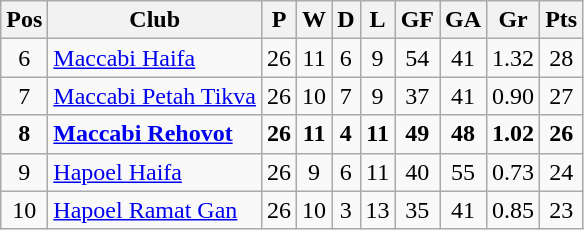<table class="wikitable" style="text-align:Center">
<tr>
<th>Pos</th>
<th>Club</th>
<th>P</th>
<th>W</th>
<th>D</th>
<th>L</th>
<th>GF</th>
<th>GA</th>
<th>Gr</th>
<th>Pts</th>
</tr>
<tr>
<td>6</td>
<td align=left><a href='#'>Maccabi Haifa</a></td>
<td>26</td>
<td>11</td>
<td>6</td>
<td>9</td>
<td>54</td>
<td>41</td>
<td>1.32</td>
<td>28</td>
</tr>
<tr>
<td>7</td>
<td align=left><a href='#'>Maccabi Petah Tikva</a></td>
<td>26</td>
<td>10</td>
<td>7</td>
<td>9</td>
<td>37</td>
<td>41</td>
<td>0.90</td>
<td>27</td>
</tr>
<tr>
<td><strong>8</strong></td>
<td align=left><strong><a href='#'>Maccabi Rehovot</a></strong></td>
<td><strong>26</strong></td>
<td><strong>11</strong></td>
<td><strong>4</strong></td>
<td><strong>11</strong></td>
<td><strong>49</strong></td>
<td><strong>48</strong></td>
<td><strong>1.02</strong></td>
<td><strong>26</strong></td>
</tr>
<tr>
<td>9</td>
<td align=left><a href='#'>Hapoel Haifa</a></td>
<td>26</td>
<td>9</td>
<td>6</td>
<td>11</td>
<td>40</td>
<td>55</td>
<td>0.73</td>
<td>24</td>
</tr>
<tr>
<td>10</td>
<td align=left><a href='#'>Hapoel Ramat Gan</a></td>
<td>26</td>
<td>10</td>
<td>3</td>
<td>13</td>
<td>35</td>
<td>41</td>
<td>0.85</td>
<td>23</td>
</tr>
</table>
